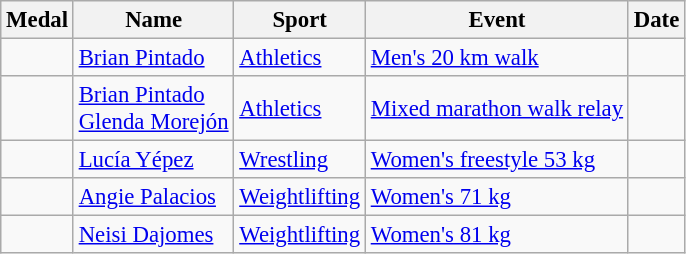<table class="wikitable sortable" style="font-size: 95%;">
<tr>
<th>Medal</th>
<th>Name</th>
<th>Sport</th>
<th>Event</th>
<th>Date</th>
</tr>
<tr>
<td></td>
<td><a href='#'>Brian Pintado</a></td>
<td><a href='#'>Athletics</a></td>
<td><a href='#'>Men's 20 km walk</a></td>
<td></td>
</tr>
<tr>
<td></td>
<td><a href='#'>Brian Pintado</a><br><a href='#'>Glenda Morejón</a></td>
<td><a href='#'>Athletics</a></td>
<td><a href='#'>Mixed marathon walk relay</a></td>
<td></td>
</tr>
<tr>
<td></td>
<td><a href='#'>Lucía Yépez</a></td>
<td><a href='#'>Wrestling</a></td>
<td><a href='#'>Women's freestyle 53 kg</a></td>
<td></td>
</tr>
<tr>
<td></td>
<td><a href='#'>Angie Palacios</a></td>
<td><a href='#'>Weightlifting</a></td>
<td><a href='#'>Women's 71 kg</a></td>
<td></td>
</tr>
<tr>
<td></td>
<td><a href='#'>Neisi Dajomes</a></td>
<td><a href='#'>Weightlifting</a></td>
<td><a href='#'>Women's 81 kg</a></td>
<td></td>
</tr>
</table>
